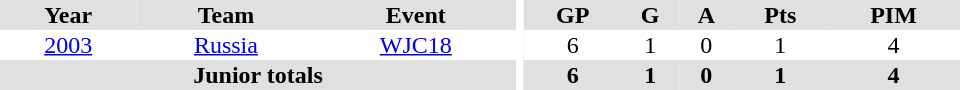<table border="0" cellpadding="1" cellspacing="0" ID="Table3" style="text-align:center; width:40em">
<tr ALIGN="center" bgcolor="#e0e0e0">
<th>Year</th>
<th>Team</th>
<th>Event</th>
<th rowspan="99" bgcolor="#ffffff"></th>
<th>GP</th>
<th>G</th>
<th>A</th>
<th>Pts</th>
<th>PIM</th>
</tr>
<tr>
<td><a href='#'>2003</a></td>
<td><a href='#'>Russia</a></td>
<td><a href='#'>WJC18</a></td>
<td>6</td>
<td>1</td>
<td>0</td>
<td>1</td>
<td>4</td>
</tr>
<tr bgcolor="#e0e0e0">
<th colspan="3">Junior totals</th>
<th>6</th>
<th>1</th>
<th>0</th>
<th>1</th>
<th>4</th>
</tr>
</table>
